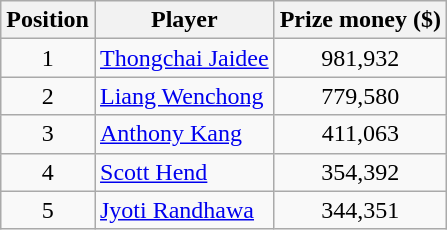<table class="wikitable">
<tr>
<th>Position</th>
<th>Player</th>
<th>Prize money ($)</th>
</tr>
<tr>
<td align=center>1</td>
<td> <a href='#'>Thongchai Jaidee</a></td>
<td align=center>981,932</td>
</tr>
<tr>
<td align=center>2</td>
<td> <a href='#'>Liang Wenchong</a></td>
<td align=center>779,580</td>
</tr>
<tr>
<td align=center>3</td>
<td> <a href='#'>Anthony Kang</a></td>
<td align=center>411,063</td>
</tr>
<tr>
<td align=center>4</td>
<td> <a href='#'>Scott Hend</a></td>
<td align=center>354,392</td>
</tr>
<tr>
<td align=center>5</td>
<td> <a href='#'>Jyoti Randhawa</a></td>
<td align=center>344,351</td>
</tr>
</table>
